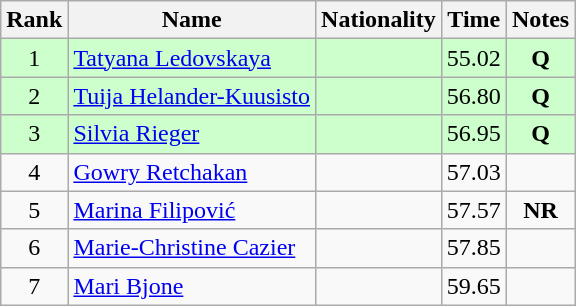<table class="wikitable sortable" style="text-align:center">
<tr>
<th>Rank</th>
<th>Name</th>
<th>Nationality</th>
<th>Time</th>
<th>Notes</th>
</tr>
<tr bgcolor=ccffcc>
<td>1</td>
<td align=left><a href='#'>Tatyana Ledovskaya</a></td>
<td align=left></td>
<td>55.02</td>
<td><strong>Q</strong></td>
</tr>
<tr bgcolor=ccffcc>
<td>2</td>
<td align=left><a href='#'>Tuija Helander-Kuusisto</a></td>
<td align=left></td>
<td>56.80</td>
<td><strong>Q</strong></td>
</tr>
<tr bgcolor=ccffcc>
<td>3</td>
<td align=left><a href='#'>Silvia Rieger</a></td>
<td align=left></td>
<td>56.95</td>
<td><strong>Q</strong></td>
</tr>
<tr>
<td>4</td>
<td align=left><a href='#'>Gowry Retchakan</a></td>
<td align=left></td>
<td>57.03</td>
<td></td>
</tr>
<tr>
<td>5</td>
<td align=left><a href='#'>Marina Filipović</a></td>
<td align=left></td>
<td>57.57</td>
<td><strong>NR</strong></td>
</tr>
<tr>
<td>6</td>
<td align=left><a href='#'>Marie-Christine Cazier</a></td>
<td align=left></td>
<td>57.85</td>
<td></td>
</tr>
<tr>
<td>7</td>
<td align=left><a href='#'>Mari Bjone</a></td>
<td align=left></td>
<td>59.65</td>
<td></td>
</tr>
</table>
